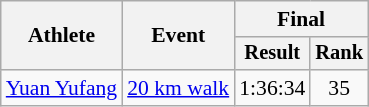<table class=wikitable style="font-size:90%">
<tr>
<th rowspan="2">Athlete</th>
<th rowspan="2">Event</th>
<th colspan="2">Final</th>
</tr>
<tr style="font-size:95%">
<th>Result</th>
<th>Rank</th>
</tr>
<tr align=center>
<td align=left><a href='#'>Yuan Yufang</a></td>
<td align=left><a href='#'>20 km walk</a></td>
<td>1:36:34</td>
<td>35</td>
</tr>
</table>
